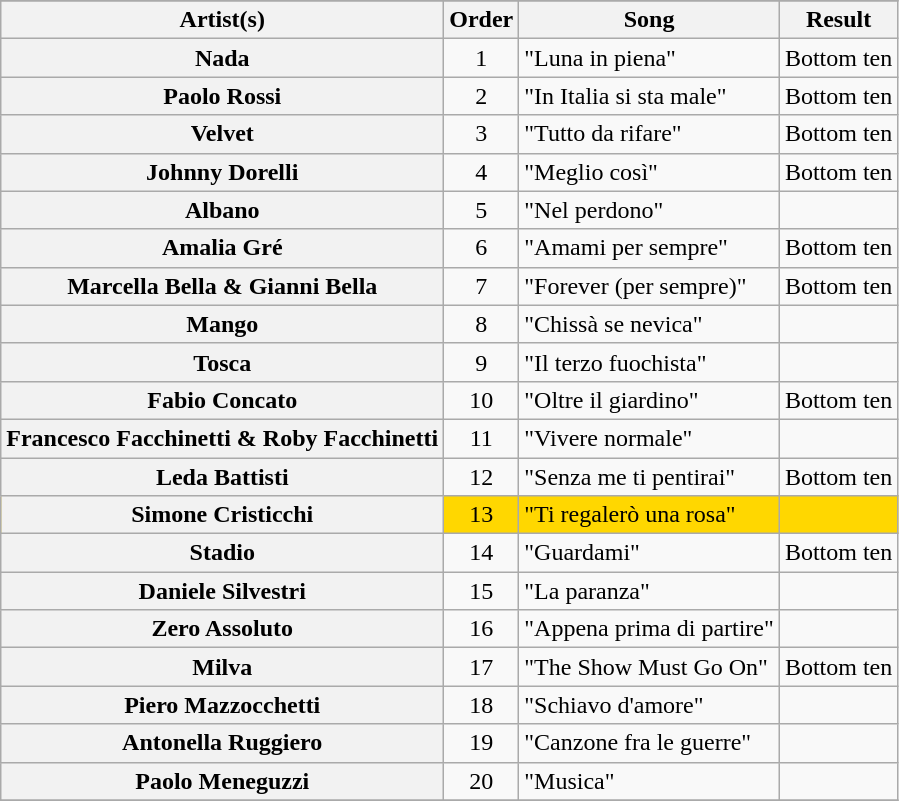<table class="wikitable plainrowheaders sortable">
<tr>
</tr>
<tr>
<th>Artist(s)</th>
<th>Order</th>
<th>Song</th>
<th>Result</th>
</tr>
<tr>
<th scope="row">Nada</th>
<td style="text-align:center;">1</td>
<td>"Luna in piena"</td>
<td style="text-align:center;">Bottom ten</td>
</tr>
<tr>
<th scope="row">Paolo Rossi</th>
<td style="text-align:center;">2</td>
<td>"In Italia si sta male"</td>
<td style="text-align:center;">Bottom ten</td>
</tr>
<tr>
<th scope="row">Velvet</th>
<td style="text-align:center;">3</td>
<td>"Tutto da rifare"</td>
<td style="text-align:center;">Bottom ten</td>
</tr>
<tr>
<th scope="row">Johnny Dorelli</th>
<td style="text-align:center;">4</td>
<td>"Meglio così"</td>
<td style="text-align:center;">Bottom ten</td>
</tr>
<tr>
<th scope="row">Albano</th>
<td style="text-align:center;">5</td>
<td>"Nel perdono"</td>
<td style="text-align:center;"></td>
</tr>
<tr>
<th scope="row">Amalia Gré</th>
<td style="text-align:center;">6</td>
<td>"Amami per sempre"</td>
<td style="text-align:center;">Bottom ten</td>
</tr>
<tr>
<th scope="row">Marcella Bella & Gianni Bella</th>
<td style="text-align:center;">7</td>
<td>"Forever (per sempre)"</td>
<td style="text-align:center;">Bottom ten</td>
</tr>
<tr>
<th scope="row">Mango</th>
<td style="text-align:center;">8</td>
<td>"Chissà se nevica"</td>
<td style="text-align:center;"></td>
</tr>
<tr>
<th scope="row">Tosca</th>
<td style="text-align:center;">9</td>
<td>"Il terzo fuochista"</td>
<td style="text-align:center;"></td>
</tr>
<tr>
<th scope="row">Fabio Concato</th>
<td style="text-align:center;">10</td>
<td>"Oltre il giardino"</td>
<td style="text-align:center;">Bottom ten</td>
</tr>
<tr>
<th scope="row">Francesco Facchinetti & Roby Facchinetti</th>
<td style="text-align:center;">11</td>
<td>"Vivere normale"</td>
<td style="text-align:center;"></td>
</tr>
<tr>
<th scope="row">Leda Battisti</th>
<td style="text-align:center;">12</td>
<td>"Senza me ti pentirai"</td>
<td style="text-align:center;">Bottom ten</td>
</tr>
<tr style="background:gold;">
<th scope="row">Simone Cristicchi</th>
<td style="text-align:center;">13</td>
<td>"Ti regalerò una rosa"</td>
<td style="text-align:center;"></td>
</tr>
<tr>
<th scope="row">Stadio</th>
<td style="text-align:center;">14</td>
<td>"Guardami"</td>
<td style="text-align:center;">Bottom ten</td>
</tr>
<tr>
<th scope="row">Daniele Silvestri</th>
<td style="text-align:center;">15</td>
<td>"La paranza"</td>
<td style="text-align:center;"></td>
</tr>
<tr>
<th scope="row">Zero Assoluto</th>
<td style="text-align:center;">16</td>
<td>"Appena prima di partire"</td>
<td style="text-align:center;"></td>
</tr>
<tr>
<th scope="row">Milva</th>
<td style="text-align:center;">17</td>
<td>"The Show Must Go On"</td>
<td style="text-align:center;">Bottom ten</td>
</tr>
<tr>
<th scope="row">Piero Mazzocchetti</th>
<td style="text-align:center;">18</td>
<td>"Schiavo d'amore"</td>
<td style="text-align:center;"></td>
</tr>
<tr>
<th scope="row">Antonella Ruggiero</th>
<td style="text-align:center;">19</td>
<td>"Canzone fra le guerre"</td>
<td style="text-align:center;"></td>
</tr>
<tr>
<th scope="row">Paolo Meneguzzi</th>
<td style="text-align:center;">20</td>
<td>"Musica"</td>
<td style="text-align:center;"></td>
</tr>
<tr>
</tr>
</table>
